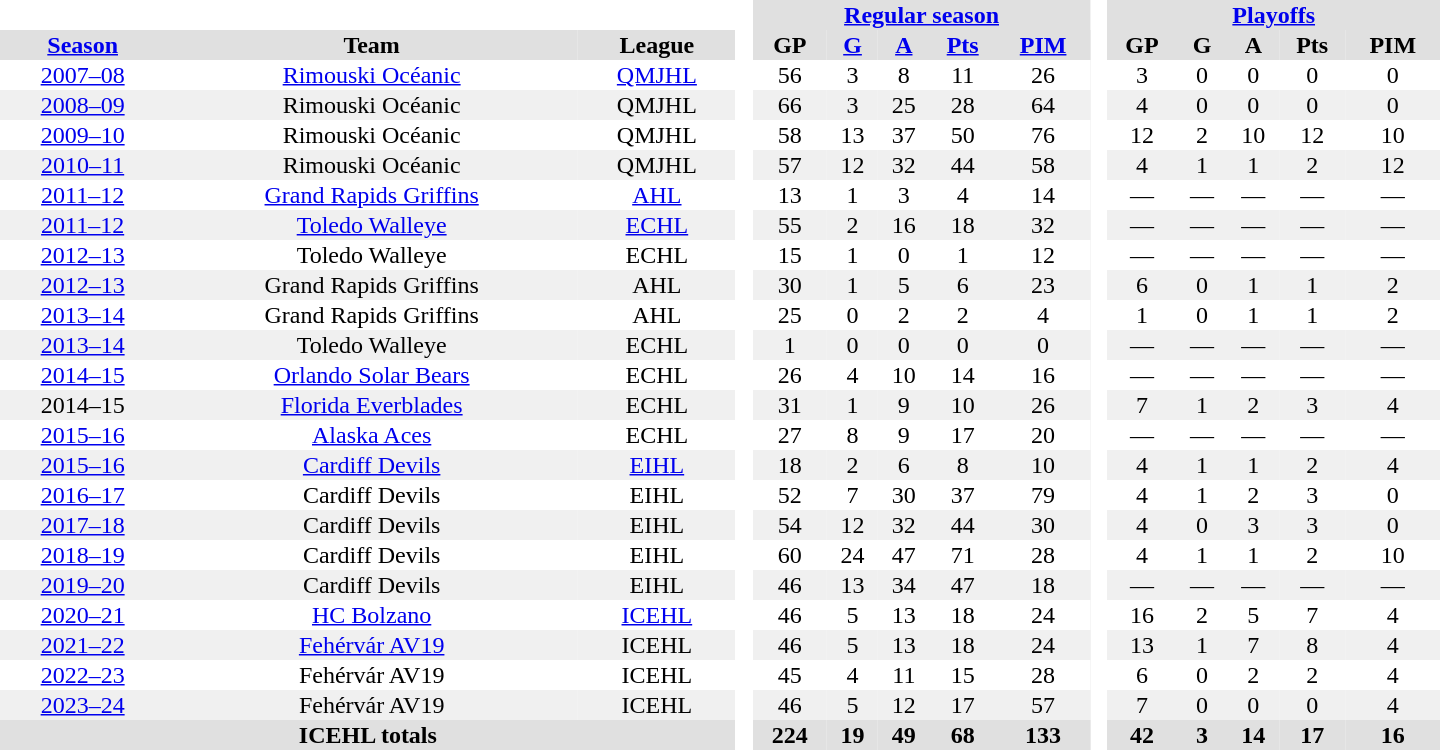<table border="0" cellpadding="1" cellspacing="0" style="text-align:center; width:60em">
<tr bgcolor="#e0e0e0">
<th colspan="3" bgcolor="#ffffff"> </th>
<th rowspan="99" bgcolor="#ffffff"> </th>
<th colspan="5"><a href='#'>Regular season</a></th>
<th rowspan="99" bgcolor="#ffffff"> </th>
<th colspan="5"><a href='#'>Playoffs</a></th>
</tr>
<tr bgcolor="#e0e0e0">
<th><a href='#'>Season</a></th>
<th>Team</th>
<th>League</th>
<th>GP</th>
<th><a href='#'>G</a></th>
<th><a href='#'>A</a></th>
<th><a href='#'>Pts</a></th>
<th><a href='#'>PIM</a></th>
<th>GP</th>
<th>G</th>
<th>A</th>
<th>Pts</th>
<th>PIM</th>
</tr>
<tr>
<td><a href='#'>2007–08</a></td>
<td><a href='#'>Rimouski Océanic</a></td>
<td><a href='#'>QMJHL</a></td>
<td>56</td>
<td>3</td>
<td>8</td>
<td>11</td>
<td>26</td>
<td>3</td>
<td>0</td>
<td>0</td>
<td>0</td>
<td>0</td>
</tr>
<tr bgcolor="#f0f0f0">
<td><a href='#'>2008–09</a></td>
<td>Rimouski Océanic</td>
<td>QMJHL</td>
<td>66</td>
<td>3</td>
<td>25</td>
<td>28</td>
<td>64</td>
<td>4</td>
<td>0</td>
<td>0</td>
<td>0</td>
<td>0</td>
</tr>
<tr>
<td><a href='#'>2009–10</a></td>
<td>Rimouski Océanic</td>
<td>QMJHL</td>
<td>58</td>
<td>13</td>
<td>37</td>
<td>50</td>
<td>76</td>
<td>12</td>
<td>2</td>
<td>10</td>
<td>12</td>
<td>10</td>
</tr>
<tr bgcolor="#f0f0f0">
<td><a href='#'>2010–11</a></td>
<td>Rimouski Océanic</td>
<td>QMJHL</td>
<td>57</td>
<td>12</td>
<td>32</td>
<td>44</td>
<td>58</td>
<td>4</td>
<td>1</td>
<td>1</td>
<td>2</td>
<td>12</td>
</tr>
<tr>
<td><a href='#'>2011–12</a></td>
<td><a href='#'>Grand Rapids Griffins</a></td>
<td><a href='#'>AHL</a></td>
<td>13</td>
<td>1</td>
<td>3</td>
<td>4</td>
<td>14</td>
<td>—</td>
<td>—</td>
<td>—</td>
<td>—</td>
<td>—</td>
</tr>
<tr bgcolor="#f0f0f0">
<td><a href='#'>2011–12</a></td>
<td><a href='#'>Toledo Walleye</a></td>
<td><a href='#'>ECHL</a></td>
<td>55</td>
<td>2</td>
<td>16</td>
<td>18</td>
<td>32</td>
<td>—</td>
<td>—</td>
<td>—</td>
<td>—</td>
<td>—</td>
</tr>
<tr>
<td><a href='#'>2012–13</a></td>
<td>Toledo Walleye</td>
<td>ECHL</td>
<td>15</td>
<td>1</td>
<td>0</td>
<td>1</td>
<td>12</td>
<td>—</td>
<td>—</td>
<td>—</td>
<td>—</td>
<td>—</td>
</tr>
<tr bgcolor="#f0f0f0">
<td><a href='#'>2012–13</a></td>
<td>Grand Rapids Griffins</td>
<td>AHL</td>
<td>30</td>
<td>1</td>
<td>5</td>
<td>6</td>
<td>23</td>
<td>6</td>
<td>0</td>
<td>1</td>
<td>1</td>
<td>2</td>
</tr>
<tr>
<td><a href='#'>2013–14</a></td>
<td>Grand Rapids Griffins</td>
<td>AHL</td>
<td>25</td>
<td>0</td>
<td>2</td>
<td>2</td>
<td>4</td>
<td>1</td>
<td>0</td>
<td>1</td>
<td>1</td>
<td>2</td>
</tr>
<tr bgcolor="#f0f0f0">
<td><a href='#'>2013–14</a></td>
<td>Toledo Walleye</td>
<td>ECHL</td>
<td>1</td>
<td>0</td>
<td>0</td>
<td>0</td>
<td>0</td>
<td>—</td>
<td>—</td>
<td>—</td>
<td>—</td>
<td>—</td>
</tr>
<tr>
<td><a href='#'>2014–15</a></td>
<td><a href='#'>Orlando Solar Bears</a></td>
<td>ECHL</td>
<td>26</td>
<td>4</td>
<td>10</td>
<td>14</td>
<td>16</td>
<td>—</td>
<td>—</td>
<td>—</td>
<td>—</td>
<td>—</td>
</tr>
<tr bgcolor="#f0f0f0">
<td>2014–15</td>
<td><a href='#'>Florida Everblades</a></td>
<td>ECHL</td>
<td>31</td>
<td>1</td>
<td>9</td>
<td>10</td>
<td>26</td>
<td>7</td>
<td>1</td>
<td>2</td>
<td>3</td>
<td>4</td>
</tr>
<tr>
<td><a href='#'>2015–16</a></td>
<td><a href='#'>Alaska Aces</a></td>
<td>ECHL</td>
<td>27</td>
<td>8</td>
<td>9</td>
<td>17</td>
<td>20</td>
<td>—</td>
<td>—</td>
<td>—</td>
<td>—</td>
<td>—</td>
</tr>
<tr bgcolor="#f0f0f0">
<td><a href='#'>2015–16</a></td>
<td><a href='#'>Cardiff Devils</a></td>
<td><a href='#'>EIHL</a></td>
<td>18</td>
<td>2</td>
<td>6</td>
<td>8</td>
<td>10</td>
<td>4</td>
<td>1</td>
<td>1</td>
<td>2</td>
<td>4</td>
</tr>
<tr>
<td><a href='#'>2016–17</a></td>
<td>Cardiff Devils</td>
<td>EIHL</td>
<td>52</td>
<td>7</td>
<td>30</td>
<td>37</td>
<td>79</td>
<td>4</td>
<td>1</td>
<td>2</td>
<td>3</td>
<td>0</td>
</tr>
<tr bgcolor="#f0f0f0">
<td><a href='#'>2017–18</a></td>
<td>Cardiff Devils</td>
<td>EIHL</td>
<td>54</td>
<td>12</td>
<td>32</td>
<td>44</td>
<td>30</td>
<td>4</td>
<td>0</td>
<td>3</td>
<td>3</td>
<td>0</td>
</tr>
<tr>
<td><a href='#'>2018–19</a></td>
<td>Cardiff Devils</td>
<td>EIHL</td>
<td>60</td>
<td>24</td>
<td>47</td>
<td>71</td>
<td>28</td>
<td>4</td>
<td>1</td>
<td>1</td>
<td>2</td>
<td>10</td>
</tr>
<tr bgcolor="#f0f0f0">
<td><a href='#'>2019–20</a></td>
<td>Cardiff Devils</td>
<td>EIHL</td>
<td>46</td>
<td>13</td>
<td>34</td>
<td>47</td>
<td>18</td>
<td>—</td>
<td>—</td>
<td>—</td>
<td>—</td>
<td>—</td>
</tr>
<tr>
<td><a href='#'>2020–21</a></td>
<td><a href='#'>HC Bolzano</a></td>
<td><a href='#'>ICEHL</a></td>
<td>46</td>
<td>5</td>
<td>13</td>
<td>18</td>
<td>24</td>
<td>16</td>
<td>2</td>
<td>5</td>
<td>7</td>
<td>4</td>
</tr>
<tr bgcolor="#f0f0f0">
<td><a href='#'>2021–22</a></td>
<td><a href='#'>Fehérvár AV19</a></td>
<td>ICEHL</td>
<td>46</td>
<td>5</td>
<td>13</td>
<td>18</td>
<td>24</td>
<td>13</td>
<td>1</td>
<td>7</td>
<td>8</td>
<td>4</td>
</tr>
<tr>
<td><a href='#'>2022–23</a></td>
<td>Fehérvár AV19</td>
<td>ICEHL</td>
<td>45</td>
<td>4</td>
<td>11</td>
<td>15</td>
<td>28</td>
<td>6</td>
<td>0</td>
<td>2</td>
<td>2</td>
<td>4</td>
</tr>
<tr bgcolor="#f0f0f0">
<td><a href='#'>2023–24</a></td>
<td>Fehérvár AV19</td>
<td>ICEHL</td>
<td>46</td>
<td>5</td>
<td>12</td>
<td>17</td>
<td>57</td>
<td>7</td>
<td>0</td>
<td>0</td>
<td>0</td>
<td>4</td>
</tr>
<tr bgcolor="#e0e0e0">
<th colspan="3">ICEHL totals</th>
<th>224</th>
<th>19</th>
<th>49</th>
<th>68</th>
<th>133</th>
<th>42</th>
<th>3</th>
<th>14</th>
<th>17</th>
<th>16</th>
</tr>
</table>
